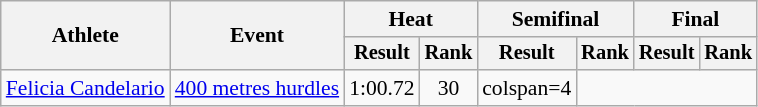<table class=wikitable style=font-size:90%>
<tr>
<th rowspan=2>Athlete</th>
<th rowspan=2>Event</th>
<th colspan=2>Heat</th>
<th colspan=2>Semifinal</th>
<th colspan=2>Final</th>
</tr>
<tr style=font-size:95%>
<th>Result</th>
<th>Rank</th>
<th>Result</th>
<th>Rank</th>
<th>Result</th>
<th>Rank</th>
</tr>
<tr align=center>
<td align=left><a href='#'>Felicia Candelario</a></td>
<td align=left><a href='#'>400 metres hurdles</a></td>
<td>1:00.72</td>
<td>30</td>
<td>colspan=4 </td>
</tr>
</table>
